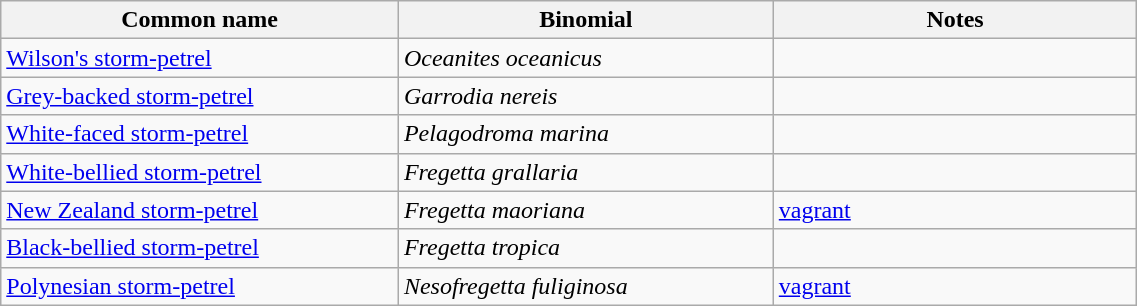<table style="width:60%;" class="wikitable">
<tr>
<th width=35%>Common name</th>
<th width=33%>Binomial</th>
<th width=32%>Notes</th>
</tr>
<tr>
<td><a href='#'>Wilson's storm-petrel</a></td>
<td><em>Oceanites oceanicus</em></td>
<td></td>
</tr>
<tr>
<td><a href='#'>Grey-backed storm-petrel</a></td>
<td><em>Garrodia nereis</em></td>
<td></td>
</tr>
<tr>
<td><a href='#'>White-faced storm-petrel</a></td>
<td><em>Pelagodroma marina</em></td>
<td></td>
</tr>
<tr>
<td><a href='#'>White-bellied storm-petrel</a></td>
<td><em>Fregetta grallaria</em></td>
<td></td>
</tr>
<tr>
<td><a href='#'>New Zealand storm-petrel</a></td>
<td><em>Fregetta maoriana</em></td>
<td><a href='#'>vagrant</a></td>
</tr>
<tr>
<td><a href='#'>Black-bellied storm-petrel</a></td>
<td><em>Fregetta tropica</em></td>
<td></td>
</tr>
<tr>
<td><a href='#'>Polynesian storm-petrel</a></td>
<td><em>Nesofregetta fuliginosa</em></td>
<td><a href='#'>vagrant</a></td>
</tr>
</table>
